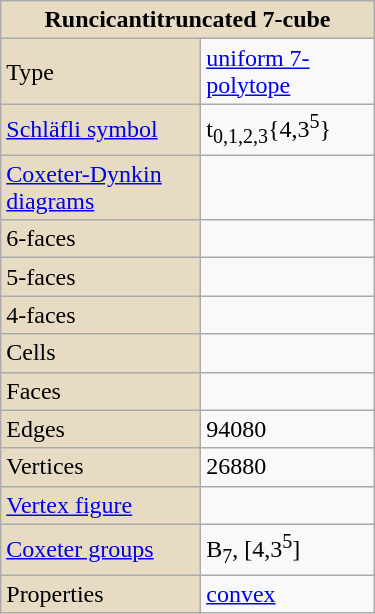<table class="wikitable" align="right" style="margin-left:10px" width="250">
<tr>
<th style="background:#e7dcc3;" colspan="2">Runcicantitruncated 7-cube</th>
</tr>
<tr>
<td style="background:#e7dcc3;">Type</td>
<td><a href='#'>uniform 7-polytope</a></td>
</tr>
<tr>
<td style="background:#e7dcc3;"><a href='#'>Schläfli symbol</a></td>
<td>t<sub>0,1,2,3</sub>{4,3<sup>5</sup>}</td>
</tr>
<tr>
<td style="background:#e7dcc3;"><a href='#'>Coxeter-Dynkin diagrams</a></td>
<td></td>
</tr>
<tr>
<td style="background:#e7dcc3;">6-faces</td>
<td></td>
</tr>
<tr>
<td style="background:#e7dcc3;">5-faces</td>
<td></td>
</tr>
<tr>
<td style="background:#e7dcc3;">4-faces</td>
<td></td>
</tr>
<tr>
<td style="background:#e7dcc3;">Cells</td>
<td></td>
</tr>
<tr>
<td style="background:#e7dcc3;">Faces</td>
<td></td>
</tr>
<tr>
<td style="background:#e7dcc3;">Edges</td>
<td>94080</td>
</tr>
<tr>
<td style="background:#e7dcc3;">Vertices</td>
<td>26880</td>
</tr>
<tr>
<td style="background:#e7dcc3;"><a href='#'>Vertex figure</a></td>
<td></td>
</tr>
<tr>
<td style="background:#e7dcc3;"><a href='#'>Coxeter groups</a></td>
<td>B<sub>7</sub>, [4,3<sup>5</sup>]</td>
</tr>
<tr>
<td style="background:#e7dcc3;">Properties</td>
<td><a href='#'>convex</a></td>
</tr>
</table>
